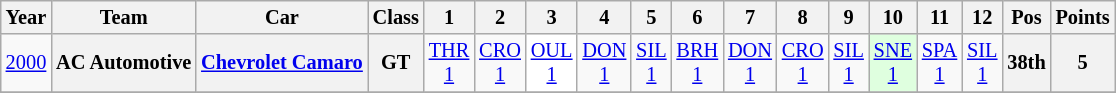<table class="wikitable" style="text-align:center; font-size:85%">
<tr>
<th>Year</th>
<th>Team</th>
<th>Car</th>
<th>Class</th>
<th>1</th>
<th>2</th>
<th>3</th>
<th>4</th>
<th>5</th>
<th>6</th>
<th>7</th>
<th>8</th>
<th>9</th>
<th>10</th>
<th>11</th>
<th>12</th>
<th>Pos</th>
<th>Points</th>
</tr>
<tr>
<td><a href='#'>2000</a></td>
<th>AC Automotive</th>
<th><a href='#'>Chevrolet Camaro</a></th>
<th>GT</th>
<td style="background:#;"><a href='#'>THR<br>1</a><br></td>
<td style="background:#;"><a href='#'>CRO<br>1</a><br></td>
<td style="background:#FFFFFF;"><a href='#'>OUL<br>1</a><br></td>
<td style="background:#;"><a href='#'>DON<br>1</a><br></td>
<td style="background:#;"><a href='#'>SIL<br>1</a><br></td>
<td style="background:#;"><a href='#'>BRH<br>1</a><br></td>
<td style="background:#;"><a href='#'>DON<br>1</a><br></td>
<td style="background:#;"><a href='#'>CRO<br>1</a><br></td>
<td style="background:#;"><a href='#'>SIL<br>1</a><br></td>
<td style="background:#DFFFDF;"><a href='#'>SNE<br>1</a><br></td>
<td style="background:#;"><a href='#'>SPA<br>1</a><br></td>
<td style="background:#;"><a href='#'>SIL<br>1</a><br></td>
<th>38th</th>
<th>5</th>
</tr>
<tr>
</tr>
</table>
